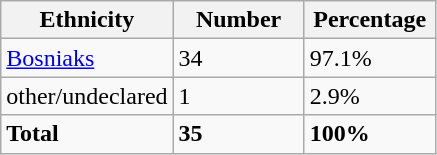<table class="wikitable">
<tr>
<th width="100px">Ethnicity</th>
<th width="80px">Number</th>
<th width="80px">Percentage</th>
</tr>
<tr>
<td><a href='#'>Bosniaks</a></td>
<td>34</td>
<td>97.1%</td>
</tr>
<tr>
<td>other/undeclared</td>
<td>1</td>
<td>2.9%</td>
</tr>
<tr>
<td><strong>Total</strong></td>
<td><strong>35</strong></td>
<td><strong>100%</strong></td>
</tr>
</table>
